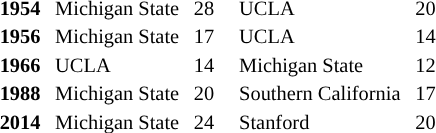<table class="toccolours" style="float:right; margin-right: 1em; font-size: 85%;" cellspacing="1">
<tr>
<th colspan="5" style="text-align: center; "></th>
</tr>
<tr>
<td><strong>1954</strong>  </td>
<td>Michigan State  </td>
<td>28    </td>
<td>UCLA  </td>
<td>20</td>
</tr>
<tr>
<td><strong>1956</strong>  </td>
<td>Michigan State  </td>
<td>17    </td>
<td>UCLA  </td>
<td>14</td>
</tr>
<tr>
<td><strong>1966</strong>  </td>
<td>UCLA  </td>
<td>14    </td>
<td>Michigan State  </td>
<td>12</td>
</tr>
<tr>
<td><strong>1988</strong>  </td>
<td>Michigan State  </td>
<td>20    </td>
<td>Southern California  </td>
<td>17</td>
</tr>
<tr>
<td><strong>2014</strong>  </td>
<td>Michigan State  </td>
<td>24    </td>
<td>Stanford  </td>
<td>20</td>
</tr>
</table>
